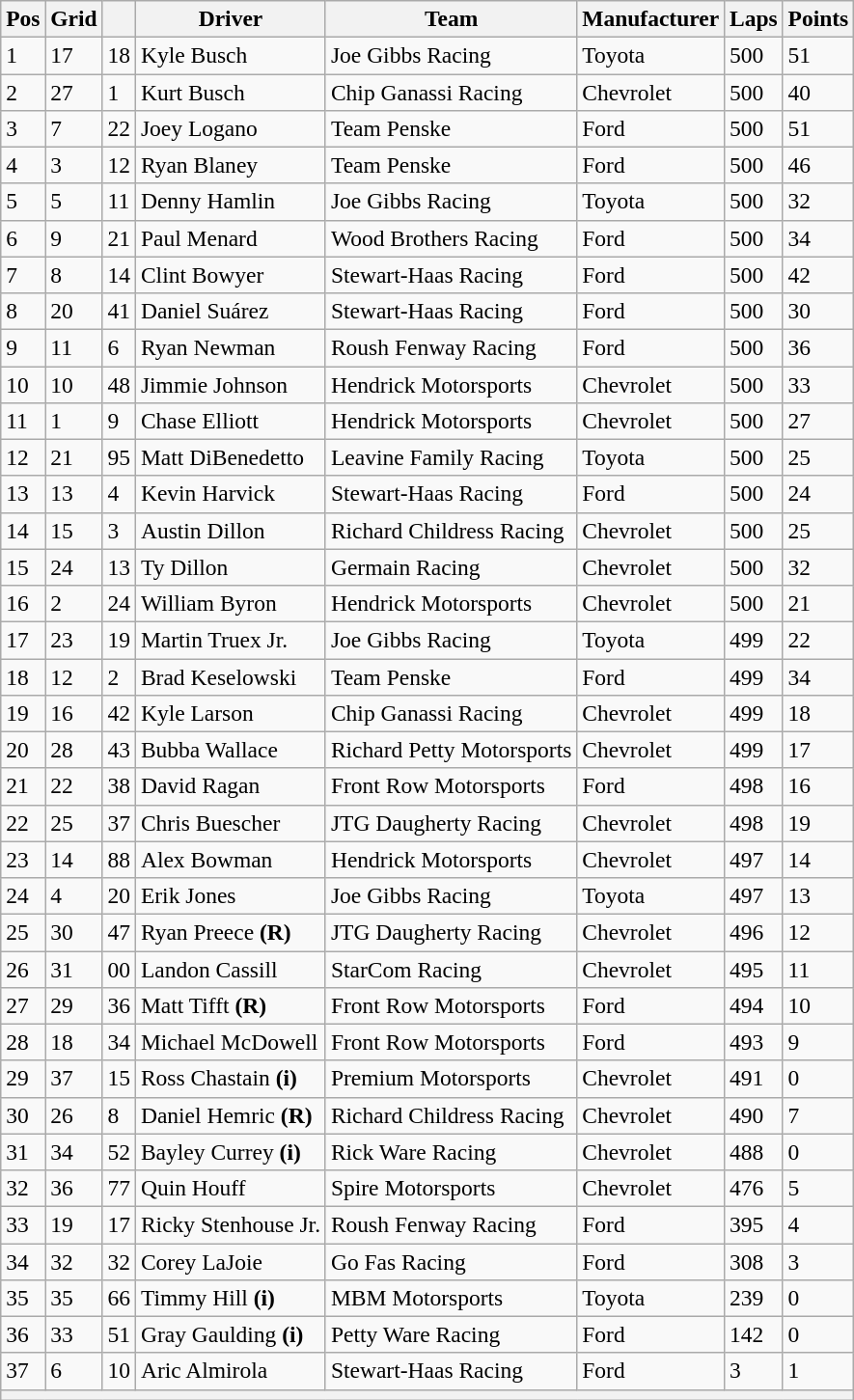<table class="wikitable" style="font-size:98%">
<tr>
<th>Pos</th>
<th>Grid</th>
<th></th>
<th>Driver</th>
<th>Team</th>
<th>Manufacturer</th>
<th>Laps</th>
<th>Points</th>
</tr>
<tr>
<td>1</td>
<td>17</td>
<td>18</td>
<td>Kyle Busch</td>
<td>Joe Gibbs Racing</td>
<td>Toyota</td>
<td>500</td>
<td>51</td>
</tr>
<tr>
<td>2</td>
<td>27</td>
<td>1</td>
<td>Kurt Busch</td>
<td>Chip Ganassi Racing</td>
<td>Chevrolet</td>
<td>500</td>
<td>40</td>
</tr>
<tr>
<td>3</td>
<td>7</td>
<td>22</td>
<td>Joey Logano</td>
<td>Team Penske</td>
<td>Ford</td>
<td>500</td>
<td>51</td>
</tr>
<tr>
<td>4</td>
<td>3</td>
<td>12</td>
<td>Ryan Blaney</td>
<td>Team Penske</td>
<td>Ford</td>
<td>500</td>
<td>46</td>
</tr>
<tr>
<td>5</td>
<td>5</td>
<td>11</td>
<td>Denny Hamlin</td>
<td>Joe Gibbs Racing</td>
<td>Toyota</td>
<td>500</td>
<td>32</td>
</tr>
<tr>
<td>6</td>
<td>9</td>
<td>21</td>
<td>Paul Menard</td>
<td>Wood Brothers Racing</td>
<td>Ford</td>
<td>500</td>
<td>34</td>
</tr>
<tr>
<td>7</td>
<td>8</td>
<td>14</td>
<td>Clint Bowyer</td>
<td>Stewart-Haas Racing</td>
<td>Ford</td>
<td>500</td>
<td>42</td>
</tr>
<tr>
<td>8</td>
<td>20</td>
<td>41</td>
<td>Daniel Suárez</td>
<td>Stewart-Haas Racing</td>
<td>Ford</td>
<td>500</td>
<td>30</td>
</tr>
<tr>
<td>9</td>
<td>11</td>
<td>6</td>
<td>Ryan Newman</td>
<td>Roush Fenway Racing</td>
<td>Ford</td>
<td>500</td>
<td>36</td>
</tr>
<tr>
<td>10</td>
<td>10</td>
<td>48</td>
<td>Jimmie Johnson</td>
<td>Hendrick Motorsports</td>
<td>Chevrolet</td>
<td>500</td>
<td>33</td>
</tr>
<tr>
<td>11</td>
<td>1</td>
<td>9</td>
<td>Chase Elliott</td>
<td>Hendrick Motorsports</td>
<td>Chevrolet</td>
<td>500</td>
<td>27</td>
</tr>
<tr>
<td>12</td>
<td>21</td>
<td>95</td>
<td>Matt DiBenedetto</td>
<td>Leavine Family Racing</td>
<td>Toyota</td>
<td>500</td>
<td>25</td>
</tr>
<tr>
<td>13</td>
<td>13</td>
<td>4</td>
<td>Kevin Harvick</td>
<td>Stewart-Haas Racing</td>
<td>Ford</td>
<td>500</td>
<td>24</td>
</tr>
<tr>
<td>14</td>
<td>15</td>
<td>3</td>
<td>Austin Dillon</td>
<td>Richard Childress Racing</td>
<td>Chevrolet</td>
<td>500</td>
<td>25</td>
</tr>
<tr>
<td>15</td>
<td>24</td>
<td>13</td>
<td>Ty Dillon</td>
<td>Germain Racing</td>
<td>Chevrolet</td>
<td>500</td>
<td>32</td>
</tr>
<tr>
<td>16</td>
<td>2</td>
<td>24</td>
<td>William Byron</td>
<td>Hendrick Motorsports</td>
<td>Chevrolet</td>
<td>500</td>
<td>21</td>
</tr>
<tr>
<td>17</td>
<td>23</td>
<td>19</td>
<td>Martin Truex Jr.</td>
<td>Joe Gibbs Racing</td>
<td>Toyota</td>
<td>499</td>
<td>22</td>
</tr>
<tr>
<td>18</td>
<td>12</td>
<td>2</td>
<td>Brad Keselowski</td>
<td>Team Penske</td>
<td>Ford</td>
<td>499</td>
<td>34</td>
</tr>
<tr>
<td>19</td>
<td>16</td>
<td>42</td>
<td>Kyle Larson</td>
<td>Chip Ganassi Racing</td>
<td>Chevrolet</td>
<td>499</td>
<td>18</td>
</tr>
<tr>
<td>20</td>
<td>28</td>
<td>43</td>
<td>Bubba Wallace</td>
<td>Richard Petty Motorsports</td>
<td>Chevrolet</td>
<td>499</td>
<td>17</td>
</tr>
<tr>
<td>21</td>
<td>22</td>
<td>38</td>
<td>David Ragan</td>
<td>Front Row Motorsports</td>
<td>Ford</td>
<td>498</td>
<td>16</td>
</tr>
<tr>
<td>22</td>
<td>25</td>
<td>37</td>
<td>Chris Buescher</td>
<td>JTG Daugherty Racing</td>
<td>Chevrolet</td>
<td>498</td>
<td>19</td>
</tr>
<tr>
<td>23</td>
<td>14</td>
<td>88</td>
<td>Alex Bowman</td>
<td>Hendrick Motorsports</td>
<td>Chevrolet</td>
<td>497</td>
<td>14</td>
</tr>
<tr>
<td>24</td>
<td>4</td>
<td>20</td>
<td>Erik Jones</td>
<td>Joe Gibbs Racing</td>
<td>Toyota</td>
<td>497</td>
<td>13</td>
</tr>
<tr>
<td>25</td>
<td>30</td>
<td>47</td>
<td>Ryan Preece <strong>(R)</strong></td>
<td>JTG Daugherty Racing</td>
<td>Chevrolet</td>
<td>496</td>
<td>12</td>
</tr>
<tr>
<td>26</td>
<td>31</td>
<td>00</td>
<td>Landon Cassill</td>
<td>StarCom Racing</td>
<td>Chevrolet</td>
<td>495</td>
<td>11</td>
</tr>
<tr>
<td>27</td>
<td>29</td>
<td>36</td>
<td>Matt Tifft <strong>(R)</strong></td>
<td>Front Row Motorsports</td>
<td>Ford</td>
<td>494</td>
<td>10</td>
</tr>
<tr>
<td>28</td>
<td>18</td>
<td>34</td>
<td>Michael McDowell</td>
<td>Front Row Motorsports</td>
<td>Ford</td>
<td>493</td>
<td>9</td>
</tr>
<tr>
<td>29</td>
<td>37</td>
<td>15</td>
<td>Ross Chastain <strong>(i)</strong></td>
<td>Premium Motorsports</td>
<td>Chevrolet</td>
<td>491</td>
<td>0</td>
</tr>
<tr>
<td>30</td>
<td>26</td>
<td>8</td>
<td>Daniel Hemric <strong>(R)</strong></td>
<td>Richard Childress Racing</td>
<td>Chevrolet</td>
<td>490</td>
<td>7</td>
</tr>
<tr>
<td>31</td>
<td>34</td>
<td>52</td>
<td>Bayley Currey <strong>(i)</strong></td>
<td>Rick Ware Racing</td>
<td>Chevrolet</td>
<td>488</td>
<td>0</td>
</tr>
<tr>
<td>32</td>
<td>36</td>
<td>77</td>
<td>Quin Houff</td>
<td>Spire Motorsports</td>
<td>Chevrolet</td>
<td>476</td>
<td>5</td>
</tr>
<tr>
<td>33</td>
<td>19</td>
<td>17</td>
<td>Ricky Stenhouse Jr.</td>
<td>Roush Fenway Racing</td>
<td>Ford</td>
<td>395</td>
<td>4</td>
</tr>
<tr>
<td>34</td>
<td>32</td>
<td>32</td>
<td>Corey LaJoie</td>
<td>Go Fas Racing</td>
<td>Ford</td>
<td>308</td>
<td>3</td>
</tr>
<tr>
<td>35</td>
<td>35</td>
<td>66</td>
<td>Timmy Hill <strong>(i)</strong></td>
<td>MBM Motorsports</td>
<td>Toyota</td>
<td>239</td>
<td>0</td>
</tr>
<tr>
<td>36</td>
<td>33</td>
<td>51</td>
<td>Gray Gaulding <strong>(i)</strong></td>
<td>Petty Ware Racing</td>
<td>Ford</td>
<td>142</td>
<td>0</td>
</tr>
<tr>
<td>37</td>
<td>6</td>
<td>10</td>
<td>Aric Almirola</td>
<td>Stewart-Haas Racing</td>
<td>Ford</td>
<td>3</td>
<td>1</td>
</tr>
<tr>
<th colspan="8"></th>
</tr>
</table>
